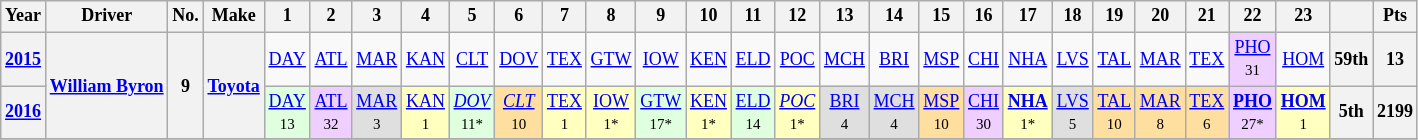<table class="wikitable mw-collapsible mw-collapsed" style="text-align:center; font-size:75%">
<tr>
<th>Year</th>
<th>Driver</th>
<th>No.</th>
<th>Make</th>
<th>1</th>
<th>2</th>
<th>3</th>
<th>4</th>
<th>5</th>
<th>6</th>
<th>7</th>
<th>8</th>
<th>9</th>
<th>10</th>
<th>11</th>
<th>12</th>
<th>13</th>
<th>14</th>
<th>15</th>
<th>16</th>
<th>17</th>
<th>18</th>
<th>19</th>
<th>20</th>
<th>21</th>
<th>22</th>
<th>23</th>
<th></th>
<th>Pts</th>
</tr>
<tr>
<th><a href='#'>2015</a></th>
<th rowspan=2><a href='#'>William Byron</a></th>
<th rowspan=2>9</th>
<th rowspan=2><a href='#'>Toyota</a></th>
<td><a href='#'>DAY</a></td>
<td><a href='#'>ATL</a></td>
<td><a href='#'>MAR</a></td>
<td><a href='#'>KAN</a></td>
<td><a href='#'>CLT</a></td>
<td><a href='#'>DOV</a></td>
<td><a href='#'>TEX</a></td>
<td><a href='#'>GTW</a></td>
<td><a href='#'>IOW</a></td>
<td><a href='#'>KEN</a></td>
<td><a href='#'>ELD</a></td>
<td><a href='#'>POC</a></td>
<td><a href='#'>MCH</a></td>
<td><a href='#'>BRI</a></td>
<td><a href='#'>MSP</a></td>
<td><a href='#'>CHI</a></td>
<td><a href='#'>NHA</a></td>
<td><a href='#'>LVS</a></td>
<td><a href='#'>TAL</a></td>
<td><a href='#'>MAR</a></td>
<td><a href='#'>TEX</a></td>
<td style="background:#EFCFFF;"><a href='#'>PHO</a><br><small>31</small></td>
<td><a href='#'>HOM</a></td>
<th>59th</th>
<th>13</th>
</tr>
<tr>
<th><a href='#'>2016</a></th>
<td style="background:#DFFFDF;"><a href='#'>DAY</a><br><small>13</small></td>
<td style="background:#EFCFFF;"><a href='#'>ATL</a><br><small>32</small></td>
<td style="background:#DFDFDF;"><a href='#'>MAR</a><br><small>3</small></td>
<td style="background:#FFFFBF;"><a href='#'>KAN</a><br><small>1</small></td>
<td style="background:#DFFFDF;"><em><a href='#'>DOV</a></em><br><small>11*</small></td>
<td style="background:#FFDF9F;"><em><a href='#'>CLT</a></em><br><small>10</small></td>
<td style="background:#FFFFBF;"><a href='#'>TEX</a><br><small>1</small></td>
<td style="background:#FFFFBF;"><a href='#'>IOW</a><br><small>1*</small></td>
<td style="background:#DFFFDF;"><a href='#'>GTW</a><br><small>17*</small></td>
<td style="background:#FFFFBF;"><a href='#'>KEN</a><br><small>1*</small></td>
<td style="background:#DFFFDF;"><a href='#'>ELD</a><br><small>14</small></td>
<td style="background:#FFFFBF;"><em><a href='#'>POC</a></em><br><small>1*</small></td>
<td style="background:#DFDFDF;"><a href='#'>BRI</a><br><small>4</small></td>
<td style="background:#DFDFDF;"><a href='#'>MCH</a><br><small>4</small></td>
<td style="background:#FFDF9F;"><a href='#'>MSP</a><br><small>10</small></td>
<td style="background:#EFCFFF;"><a href='#'>CHI</a><br><small>30</small></td>
<td style="background:#FFFFBF;"><strong><a href='#'>NHA</a></strong><br><small>1*</small></td>
<td style="background:#DFDFDF;"><a href='#'>LVS</a><br><small>5</small></td>
<td style="background:#FFDF9F;"><a href='#'>TAL</a><br><small>10</small></td>
<td style="background:#FFDF9F;"><a href='#'>MAR</a><br><small>8</small></td>
<td style="background:#FFDF9F;"><a href='#'>TEX</a><br><small>6</small></td>
<td style="background:#EFCFFF;"><strong><a href='#'>PHO</a></strong><br><small>27*</small></td>
<td style="background:#FFFFBF;"><strong><a href='#'>HOM</a></strong><br><small>1</small></td>
<th>5th</th>
<th>2199</th>
</tr>
<tr>
</tr>
</table>
